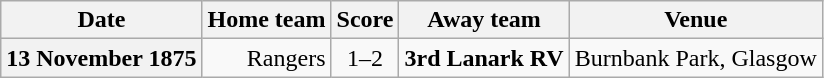<table class="wikitable football-result-list" style="max-width: 80em; text-align: center">
<tr>
<th scope="col">Date</th>
<th scope="col">Home team</th>
<th scope="col">Score</th>
<th scope="col">Away team</th>
<th scope="col">Venue</th>
</tr>
<tr>
<th scope="row">13 November 1875</th>
<td align=right>Rangers</td>
<td>1–2</td>
<td align=left><strong>3rd Lanark RV</strong></td>
<td align=left>Burnbank Park, Glasgow</td>
</tr>
</table>
